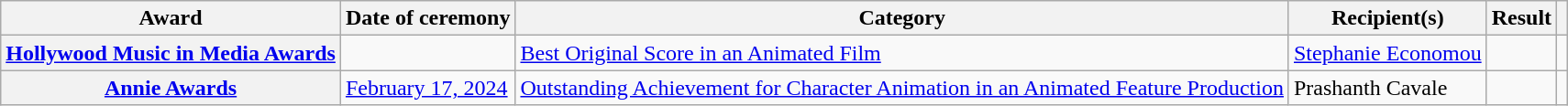<table class="wikitable sortable plainrowheaders col6center">
<tr>
<th scope="col">Award</th>
<th scope="col">Date of ceremony</th>
<th scope="col">Category</th>
<th scope="col">Recipient(s)</th>
<th scope="col">Result</th>
<th scope="col" class="unsortable"></th>
</tr>
<tr>
<th scope="row"><a href='#'>Hollywood Music in Media Awards</a></th>
<td><a href='#'></a></td>
<td><a href='#'>Best Original Score in an Animated Film</a></td>
<td data-sort-value="Economou"><a href='#'>Stephanie Economou</a></td>
<td></td>
<td></td>
</tr>
<tr>
<th scope="row"><a href='#'>Annie Awards</a></th>
<td><a href='#'>February 17, 2024</a></td>
<td><a href='#'>Outstanding Achievement for Character Animation in an Animated Feature Production</a></td>
<td>Prashanth Cavale</td>
<td></td>
<td></td>
</tr>
</table>
